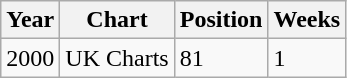<table class="wikitable">
<tr>
<th>Year</th>
<th>Chart</th>
<th>Position</th>
<th>Weeks</th>
</tr>
<tr>
<td>2000</td>
<td>UK Charts</td>
<td>81</td>
<td>1</td>
</tr>
</table>
